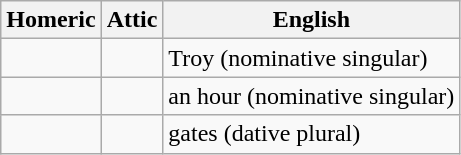<table class="wikitable">
<tr>
<th>Homeric</th>
<th>Attic</th>
<th>English</th>
</tr>
<tr>
<td></td>
<td></td>
<td>Troy (nominative singular)</td>
</tr>
<tr>
<td></td>
<td></td>
<td>an hour (nominative singular)</td>
</tr>
<tr>
<td></td>
<td></td>
<td>gates (dative plural)</td>
</tr>
</table>
